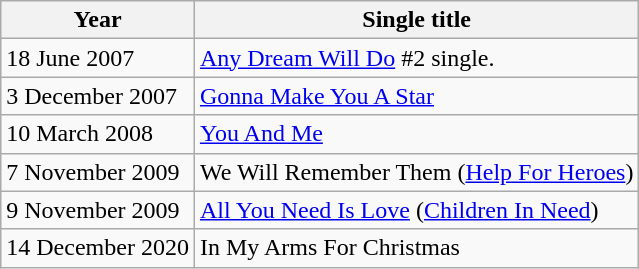<table class="wikitable">
<tr>
<th>Year</th>
<th>Single title</th>
</tr>
<tr>
<td>18 June 2007</td>
<td><a href='#'>Any Dream Will Do</a> #2 single.</td>
</tr>
<tr>
<td>3 December 2007</td>
<td><a href='#'>Gonna Make You A Star</a></td>
</tr>
<tr>
<td>10 March 2008</td>
<td><a href='#'>You And Me</a></td>
</tr>
<tr>
<td>7 November 2009</td>
<td>We Will Remember Them (<a href='#'>Help For Heroes</a>)</td>
</tr>
<tr>
<td>9 November 2009</td>
<td><a href='#'>All You Need Is Love</a> (<a href='#'>Children In Need</a>)</td>
</tr>
<tr>
<td>14 December 2020</td>
<td>In My Arms For Christmas</td>
</tr>
</table>
